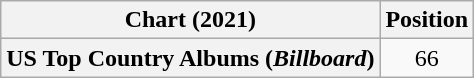<table class="wikitable plainrowheaders" style="text-align:center">
<tr>
<th scope="col">Chart (2021)</th>
<th scope="col">Position</th>
</tr>
<tr>
<th scope="row">US Top Country Albums (<em>Billboard</em>)</th>
<td>66</td>
</tr>
</table>
